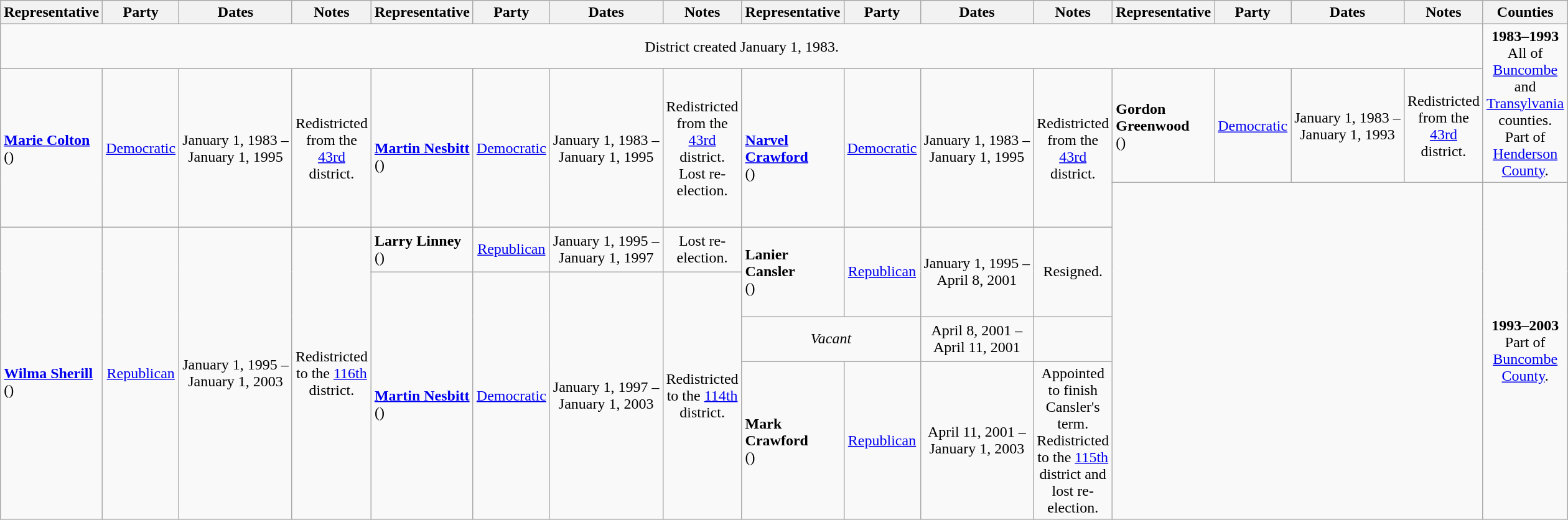<table class=wikitable style="text-align:center">
<tr>
<th>Representative</th>
<th>Party</th>
<th>Dates</th>
<th>Notes</th>
<th>Representative</th>
<th>Party</th>
<th>Dates</th>
<th>Notes</th>
<th>Representative</th>
<th>Party</th>
<th>Dates</th>
<th>Notes</th>
<th>Representative</th>
<th>Party</th>
<th>Dates</th>
<th>Notes</th>
<th>Counties</th>
</tr>
<tr style="height:3em">
<td colspan=16>District created January 1, 1983.</td>
<td rowspan=2><strong>1983–1993</strong> <br> All of <a href='#'>Buncombe</a> and <a href='#'>Transylvania</a> counties. <br> Part of <a href='#'>Henderson County</a>.</td>
</tr>
<tr style="height:3em">
<td rowspan=2 align=left><strong><a href='#'>Marie Colton</a></strong><br>()</td>
<td rowspan=2 ><a href='#'>Democratic</a></td>
<td rowspan=2 nowrap>January 1, 1983 – <br> January 1, 1995</td>
<td rowspan=2>Redistricted from the <a href='#'>43rd</a> district.</td>
<td rowspan=2 align=left><br><strong><a href='#'>Martin Nesbitt</a></strong><br>()</td>
<td rowspan=2 ><a href='#'>Democratic</a></td>
<td rowspan=2 nowrap>January 1, 1983 – <br> January 1, 1995</td>
<td rowspan=2>Redistricted from the <a href='#'>43rd</a> district. <br> Lost re-election.</td>
<td rowspan=2 align=left><br><strong><a href='#'>Narvel Crawford</a></strong><br>()</td>
<td rowspan=2 ><a href='#'>Democratic</a></td>
<td rowspan=2 nowrap>January 1, 1983 – <br> January 1, 1995</td>
<td rowspan=2>Redistricted from the <a href='#'>43rd</a> district.</td>
<td align=left><strong>Gordon Greenwood</strong><br>()</td>
<td><a href='#'>Democratic</a></td>
<td nowrap>January 1, 1983 – <br> January 1, 1993</td>
<td>Redistricted from the <a href='#'>43rd</a> district.</td>
</tr>
<tr style="height:3em">
<td colspan=4 rowspan=5></td>
<td rowspan=5><strong>1993–2003</strong> <br> Part of <a href='#'>Buncombe County</a>.</td>
</tr>
<tr style="height:3em">
<td rowspan=4 align=left><br><strong><a href='#'>Wilma Sherill</a></strong><br>()</td>
<td rowspan=4 ><a href='#'>Republican</a></td>
<td rowspan=4 nowrap>January 1, 1995 – <br> January 1, 2003</td>
<td rowspan=4>Redistricted to the <a href='#'>116th</a> district.</td>
<td align=left><strong>Larry Linney</strong><br>()</td>
<td><a href='#'>Republican</a></td>
<td nowrap>January 1, 1995 – <br> January 1, 1997</td>
<td>Lost re-election.</td>
<td rowspan=2 align=left><strong>Lanier Cansler</strong><br>()</td>
<td rowspan=2 ><a href='#'>Republican</a></td>
<td rowspan=2 nowrap>January 1, 1995 – <br> April 8, 2001</td>
<td rowspan=2>Resigned.</td>
</tr>
<tr style="height:3em">
<td rowspan=3 align=left><br><strong><a href='#'>Martin Nesbitt</a></strong><br>()</td>
<td rowspan=3 ><a href='#'>Democratic</a></td>
<td rowspan=3 nowrap>January 1, 1997 – <br> January 1, 2003</td>
<td rowspan=3>Redistricted to the <a href='#'>114th</a> district.</td>
</tr>
<tr style="height:3em">
<td colspan=2 align=center><em>Vacant</em></td>
<td nowrap>April 8, 2001 – <br> April 11, 2001</td>
<td></td>
</tr>
<tr style="height:3em">
<td align=left><strong>Mark Crawford</strong><br>()</td>
<td><a href='#'>Republican</a></td>
<td nowrap>April 11, 2001 – <br> January 1, 2003</td>
<td>Appointed to finish Cansler's term. <br> Redistricted to the <a href='#'>115th</a> district and lost re-election.</td>
</tr>
</table>
